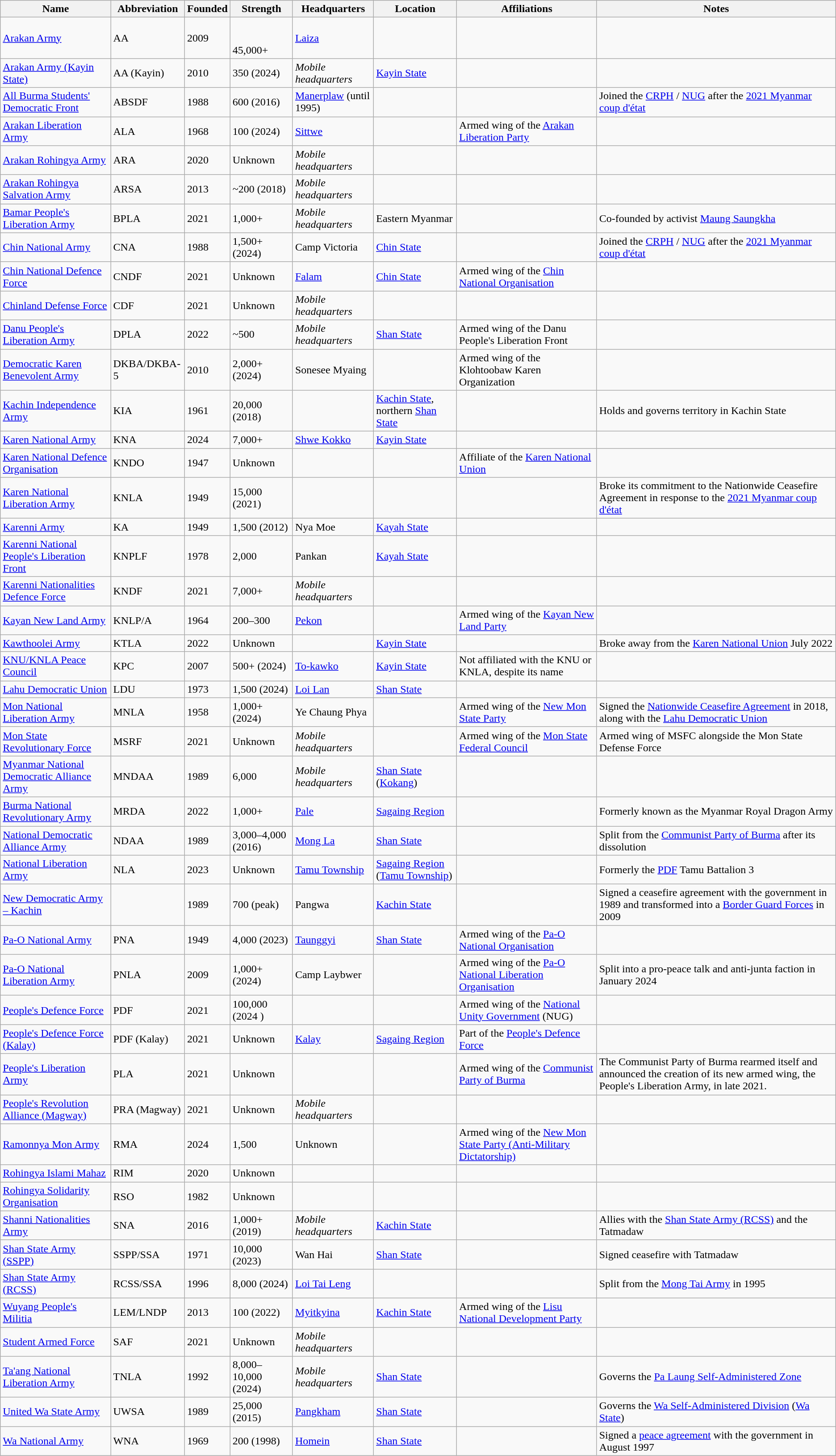<table class="wikitable sortable">
<tr>
<th>Name</th>
<th>Abbreviation</th>
<th>Founded</th>
<th>Strength</th>
<th>Headquarters</th>
<th>Location</th>
<th>Affiliations</th>
<th>Notes</th>
</tr>
<tr>
<td> <a href='#'>Arakan Army</a></td>
<td>AA</td>
<td>2009</td>
<td><br><br>
45,000+
</td>
<td><a href='#'>Laiza</a></td>
<td></td>
<td></td>
<td></td>
</tr>
<tr>
<td> <a href='#'>Arakan Army (Kayin State)</a></td>
<td>AA (Kayin)</td>
<td>2010</td>
<td> 350 (2024)</td>
<td><em>Mobile headquarters</em></td>
<td><a href='#'>Kayin State</a></td>
<td></td>
<td></td>
</tr>
<tr>
<td> <a href='#'>All Burma Students' Democratic Front</a></td>
<td>ABSDF</td>
<td>1988</td>
<td> 600 (2016)</td>
<td><a href='#'>Manerplaw</a> (until 1995)</td>
<td></td>
<td></td>
<td>Joined the <a href='#'>CRPH</a> / <a href='#'>NUG</a> after the <a href='#'>2021 Myanmar coup d'état</a></td>
</tr>
<tr>
<td> <a href='#'>Arakan Liberation Army</a></td>
<td>ALA</td>
<td>1968</td>
<td> 100 (2024)</td>
<td><a href='#'>Sittwe</a></td>
<td></td>
<td>Armed wing of the <a href='#'>Arakan Liberation Party</a></td>
<td></td>
</tr>
<tr>
<td><a href='#'>Arakan Rohingya Army</a></td>
<td>ARA</td>
<td>2020</td>
<td> Unknown</td>
<td><em>Mobile headquarters</em></td>
<td></td>
<td></td>
<td></td>
</tr>
<tr>
<td> <a href='#'>Arakan Rohingya Salvation Army</a></td>
<td>ARSA</td>
<td>2013</td>
<td> ~200 (2018)</td>
<td><em>Mobile headquarters</em></td>
<td></td>
<td></td>
<td></td>
</tr>
<tr>
<td> <a href='#'>Bamar People's Liberation Army</a></td>
<td>BPLA</td>
<td>2021</td>
<td> 1,000+</td>
<td><em>Mobile headquarters</em></td>
<td>Eastern Myanmar</td>
<td></td>
<td>Co-founded by activist <a href='#'>Maung Saungkha</a></td>
</tr>
<tr>
<td> <a href='#'>Chin National Army</a></td>
<td>CNA</td>
<td>1988</td>
<td> 1,500+ (2024)</td>
<td>Camp Victoria</td>
<td><a href='#'>Chin State</a></td>
<td></td>
<td>Joined the <a href='#'>CRPH</a> / <a href='#'>NUG</a> after the <a href='#'>2021 Myanmar coup d'état</a></td>
</tr>
<tr>
<td> <a href='#'>Chin National Defence Force</a></td>
<td>CNDF</td>
<td>2021</td>
<td> Unknown</td>
<td><a href='#'>Falam</a></td>
<td><a href='#'>Chin State</a></td>
<td>Armed wing of the <a href='#'>Chin National Organisation</a></td>
<td></td>
</tr>
<tr>
<td> <a href='#'>Chinland Defense Force</a></td>
<td>CDF</td>
<td>2021</td>
<td> Unknown</td>
<td><em>Mobile headquarters</em></td>
<td></td>
<td></td>
<td></td>
</tr>
<tr>
<td> <a href='#'>Danu People's Liberation Army</a></td>
<td>DPLA</td>
<td>2022</td>
<td> ~500</td>
<td><em>Mobile headquarters</em></td>
<td><a href='#'>Shan State</a></td>
<td>Armed wing of the Danu People's Liberation Front</td>
<td></td>
</tr>
<tr>
<td>  <a href='#'>Democratic Karen Benevolent Army</a></td>
<td>DKBA/DKBA-5</td>
<td>2010</td>
<td> 2,000+ (2024)</td>
<td>Sonesee Myaing</td>
<td></td>
<td>Armed wing of the Klohtoobaw Karen Organization</td>
<td></td>
</tr>
<tr>
<td> <a href='#'>Kachin Independence Army</a></td>
<td>KIA</td>
<td>1961</td>
<td> 20,000 (2018)</td>
<td></td>
<td><a href='#'>Kachin State</a>, northern <a href='#'>Shan State</a></td>
<td></td>
<td>Holds and governs territory in Kachin State</td>
</tr>
<tr>
<td>  <a href='#'>Karen National Army</a></td>
<td>KNA</td>
<td>2024</td>
<td> 7,000+</td>
<td><a href='#'>Shwe Kokko</a></td>
<td><a href='#'>Kayin State</a></td>
<td></td>
<td></td>
</tr>
<tr>
<td> <a href='#'>Karen National Defence Organisation</a></td>
<td>KNDO</td>
<td>1947</td>
<td> Unknown</td>
<td></td>
<td></td>
<td>Affiliate of the <a href='#'>Karen National Union</a></td>
<td></td>
</tr>
<tr>
<td> <a href='#'>Karen National Liberation Army</a></td>
<td>KNLA</td>
<td>1949</td>
<td> 15,000 (2021)</td>
<td></td>
<td></td>
<td></td>
<td>Broke its commitment to the Nationwide Ceasefire Agreement in response to the <a href='#'>2021 Myanmar coup d'état</a></td>
</tr>
<tr>
<td> <a href='#'>Karenni Army</a></td>
<td>KA</td>
<td>1949</td>
<td> 1,500 (2012)</td>
<td>Nya Moe</td>
<td><a href='#'>Kayah State</a></td>
<td></td>
<td></td>
</tr>
<tr>
<td> <a href='#'>Karenni National People's Liberation Front</a></td>
<td>KNPLF</td>
<td>1978</td>
<td> 2,000</td>
<td>Pankan </td>
<td><a href='#'>Kayah State</a></td>
<td></td>
<td></td>
</tr>
<tr>
<td> <a href='#'>Karenni Nationalities Defence Force</a></td>
<td>KNDF</td>
<td>2021</td>
<td> 7,000+</td>
<td><em>Mobile headquarters</em></td>
<td></td>
<td></td>
<td></td>
</tr>
<tr>
<td> <a href='#'>Kayan New Land Army</a></td>
<td>KNLP/A</td>
<td>1964</td>
<td> 200–300</td>
<td><a href='#'>Pekon</a></td>
<td></td>
<td>Armed wing of the <a href='#'>Kayan New Land Party</a></td>
<td></td>
</tr>
<tr>
<td> <a href='#'>Kawthoolei Army</a></td>
<td>KTLA</td>
<td>2022</td>
<td> Unknown</td>
<td></td>
<td><a href='#'>Kayin State</a></td>
<td></td>
<td>Broke away from the <a href='#'>Karen National Union</a> July 2022</td>
</tr>
<tr>
<td><a href='#'>KNU/KNLA Peace Council</a></td>
<td>KPC</td>
<td>2007</td>
<td> 500+ (2024)</td>
<td><a href='#'>To-kawko</a></td>
<td><a href='#'>Kayin State</a></td>
<td>Not affiliated with the KNU or KNLA, despite its name</td>
<td></td>
</tr>
<tr>
<td> <a href='#'>Lahu Democratic Union</a></td>
<td>LDU</td>
<td>1973</td>
<td> 1,500 (2024)</td>
<td><a href='#'>Loi Lan</a></td>
<td><a href='#'>Shan State</a></td>
<td></td>
<td></td>
</tr>
<tr>
<td> <a href='#'>Mon National Liberation Army</a></td>
<td>MNLA</td>
<td>1958</td>
<td> 1,000+ (2024)</td>
<td>Ye Chaung Phya</td>
<td></td>
<td>Armed wing of the <a href='#'>New Mon State Party</a></td>
<td>Signed the <a href='#'>Nationwide Ceasefire Agreement</a> in 2018, along with the <a href='#'>Lahu Democratic Union</a></td>
</tr>
<tr>
<td> <a href='#'>Mon State Revolutionary Force</a></td>
<td>MSRF</td>
<td>2021</td>
<td> Unknown</td>
<td><em>Mobile headquarters</em></td>
<td></td>
<td>Armed wing of the <a href='#'>Mon State Federal Council</a></td>
<td>Armed wing of MSFC alongside the Mon State Defense Force</td>
</tr>
<tr>
<td> <a href='#'>Myanmar National Democratic Alliance Army</a></td>
<td>MNDAA</td>
<td>1989</td>
<td> 6,000</td>
<td><em>Mobile headquarters</em></td>
<td><a href='#'>Shan State</a> (<a href='#'>Kokang</a>)</td>
<td></td>
<td></td>
</tr>
<tr>
<td> <a href='#'>Burma National Revolutionary Army</a></td>
<td>MRDA</td>
<td>2022</td>
<td> 1,000+</td>
<td><a href='#'>Pale</a></td>
<td><a href='#'>Sagaing Region</a></td>
<td></td>
<td>Formerly known as the Myanmar Royal Dragon Army</td>
</tr>
<tr>
<td> <a href='#'>National Democratic Alliance Army</a></td>
<td>NDAA</td>
<td>1989</td>
<td> 3,000–4,000 (2016)</td>
<td><a href='#'>Mong La</a></td>
<td><a href='#'>Shan State</a></td>
<td></td>
<td>Split from the <a href='#'>Communist Party of Burma</a> after its dissolution</td>
</tr>
<tr>
<td> <a href='#'>National Liberation Army</a></td>
<td>NLA</td>
<td>2023</td>
<td> Unknown</td>
<td><a href='#'>Tamu Township</a></td>
<td><a href='#'>Sagaing Region</a> (<a href='#'>Tamu Township</a>)</td>
<td></td>
<td>Formerly the <a href='#'>PDF</a> Tamu Battalion 3</td>
</tr>
<tr>
<td> <a href='#'>New Democratic Army – Kachin</a></td>
<td></td>
<td>1989</td>
<td> 700 (peak)</td>
<td>Pangwa</td>
<td><a href='#'>Kachin State</a></td>
<td></td>
<td>Signed a ceasefire agreement with the government in 1989 and transformed into a <a href='#'>Border Guard Forces</a> in 2009</td>
</tr>
<tr>
<td> <a href='#'>Pa-O National Army</a></td>
<td>PNA</td>
<td>1949</td>
<td> 4,000 (2023)</td>
<td><a href='#'>Taunggyi</a></td>
<td><a href='#'>Shan State</a></td>
<td>Armed wing of the <a href='#'>Pa-O National Organisation</a></td>
<td></td>
</tr>
<tr>
<td> <a href='#'>Pa-O National Liberation Army</a></td>
<td>PNLA</td>
<td>2009</td>
<td> 1,000+ (2024)</td>
<td>Camp Laybwer</td>
<td></td>
<td>Armed wing of the <a href='#'>Pa-O National Liberation Organisation</a></td>
<td>Split into a pro-peace talk and anti-junta faction in January 2024</td>
</tr>
<tr>
<td> <a href='#'>People's Defence Force</a></td>
<td>PDF</td>
<td>2021</td>
<td> 100,000 (2024 )</td>
<td></td>
<td></td>
<td>Armed wing of the <a href='#'>National Unity Government</a> (NUG)</td>
<td></td>
</tr>
<tr>
<td> <a href='#'>People's Defence Force (Kalay)</a></td>
<td>PDF (Kalay)</td>
<td>2021</td>
<td> Unknown</td>
<td><a href='#'>Kalay</a></td>
<td><a href='#'>Sagaing Region</a></td>
<td>Part of the <a href='#'>People's Defence Force</a></td>
<td></td>
</tr>
<tr>
<td> <a href='#'>People's Liberation Army</a></td>
<td>PLA</td>
<td>2021</td>
<td> Unknown</td>
<td></td>
<td></td>
<td>Armed wing of the <a href='#'>Communist Party of Burma</a></td>
<td>The Communist Party of Burma rearmed itself and announced the creation of its new armed wing, the People's Liberation Army, in late 2021.</td>
</tr>
<tr>
<td> <a href='#'>People's Revolution Alliance (Magway)</a></td>
<td>PRA (Magway)</td>
<td>2021</td>
<td> Unknown</td>
<td><em>Mobile headquarters</em></td>
<td></td>
<td></td>
<td></td>
</tr>
<tr>
<td> <a href='#'>Ramonnya Mon Army</a></td>
<td>RMA</td>
<td>2024</td>
<td> 1,500</td>
<td>Unknown</td>
<td></td>
<td>Armed wing of the <a href='#'>New Mon State Party (Anti-Military Dictatorship)</a></td>
<td></td>
</tr>
<tr>
<td> <a href='#'>Rohingya Islami Mahaz</a></td>
<td>RIM</td>
<td>2020</td>
<td> Unknown</td>
<td></td>
<td></td>
<td></td>
<td></td>
</tr>
<tr>
<td> <a href='#'>Rohingya Solidarity Organisation</a></td>
<td>RSO</td>
<td>1982</td>
<td> Unknown</td>
<td></td>
<td></td>
<td></td>
<td></td>
</tr>
<tr>
<td> <a href='#'>Shanni Nationalities Army</a></td>
<td>SNA</td>
<td>2016</td>
<td> 1,000+ (2019)</td>
<td><em>Mobile headquarters</em></td>
<td><a href='#'>Kachin State</a></td>
<td></td>
<td>Allies with the <a href='#'>Shan State Army (RCSS)</a> and the Tatmadaw</td>
</tr>
<tr>
<td> <a href='#'>Shan State Army (SSPP)</a></td>
<td>SSPP/SSA</td>
<td>1971</td>
<td> 10,000 (2023)</td>
<td>Wan Hai</td>
<td><a href='#'>Shan State</a></td>
<td></td>
<td>Signed ceasefire with Tatmadaw</td>
</tr>
<tr>
<td> <a href='#'>Shan State Army (RCSS)</a></td>
<td>RCSS/SSA</td>
<td>1996</td>
<td> 8,000 (2024)</td>
<td><a href='#'>Loi Tai Leng</a></td>
<td></td>
<td></td>
<td>Split from the <a href='#'>Mong Tai Army</a> in 1995</td>
</tr>
<tr>
<td> <a href='#'>Wuyang People's Militia</a></td>
<td>LEM/LNDP</td>
<td>2013</td>
<td> 100 (2022)</td>
<td><a href='#'>Myitkyina</a></td>
<td><a href='#'>Kachin State</a></td>
<td>Armed wing of the <a href='#'>Lisu National Development Party</a></td>
<td></td>
</tr>
<tr>
<td> <a href='#'>Student Armed Force</a></td>
<td>SAF</td>
<td>2021</td>
<td> Unknown</td>
<td><em>Mobile headquarters</em></td>
<td></td>
<td></td>
<td></td>
</tr>
<tr>
<td> <a href='#'>Ta'ang National Liberation Army</a></td>
<td>TNLA</td>
<td>1992</td>
<td> 8,000–10,000 (2024)</td>
<td><em>Mobile headquarters</em></td>
<td><a href='#'>Shan State</a></td>
<td></td>
<td>Governs the <a href='#'>Pa Laung Self-Administered Zone</a></td>
</tr>
<tr>
<td> <a href='#'>United Wa State Army</a></td>
<td>UWSA</td>
<td>1989</td>
<td> 25,000 (2015)</td>
<td><a href='#'>Pangkham</a></td>
<td><a href='#'>Shan State</a></td>
<td></td>
<td>Governs the <a href='#'>Wa Self-Administered Division</a> (<a href='#'>Wa State</a>)</td>
</tr>
<tr>
<td> <a href='#'>Wa National Army</a></td>
<td>WNA</td>
<td>1969</td>
<td> 200 (1998)</td>
<td><a href='#'>Homein</a></td>
<td><a href='#'>Shan State</a></td>
<td></td>
<td>Signed a <a href='#'>peace agreement</a> with the government in August 1997</td>
</tr>
</table>
